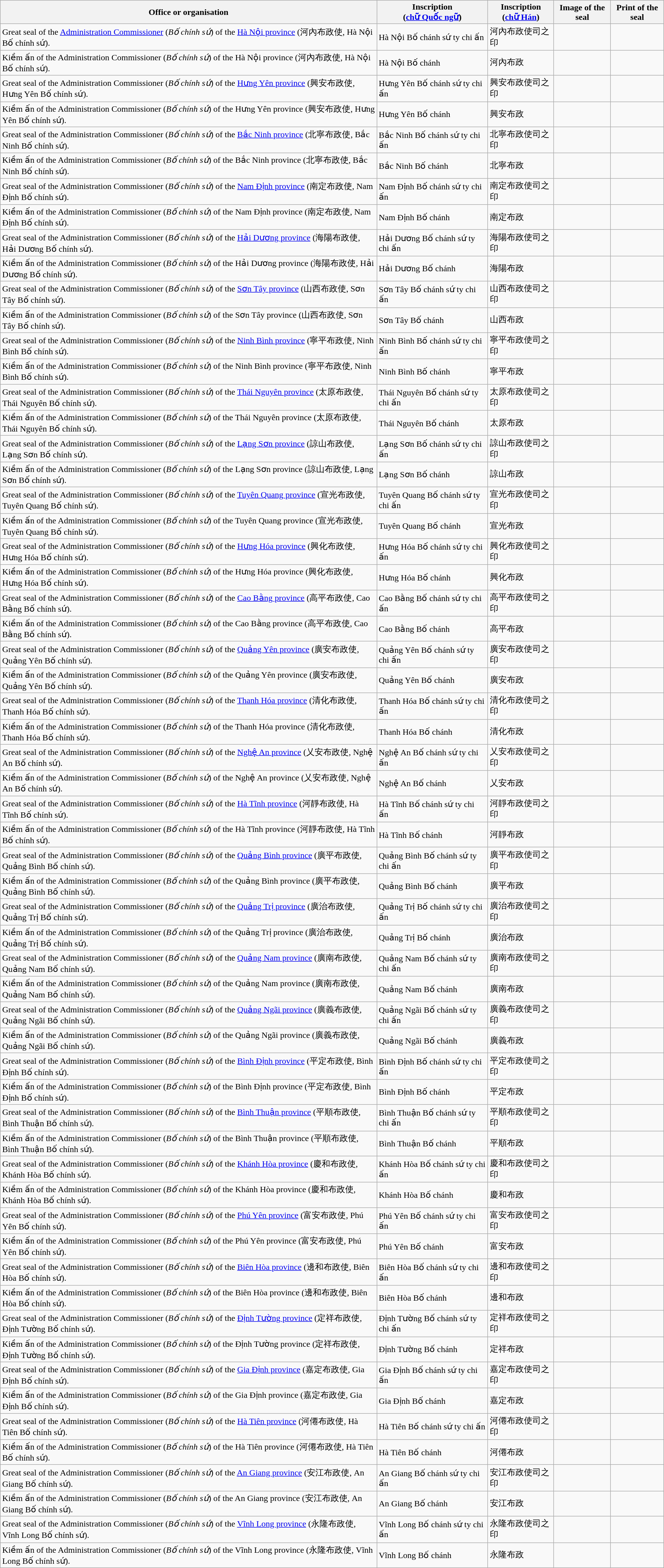<table class="wikitable">
<tr>
<th>Office or organisation</th>
<th>Inscription<br>(<a href='#'>chữ Quốc ngữ</a>)</th>
<th>Inscription<br>(<a href='#'>chữ Hán</a>)</th>
<th>Image of the seal</th>
<th>Print of the seal</th>
</tr>
<tr>
<td>Great seal of the <a href='#'>Administration Commissioner</a> (<em>Bố chính sứ</em>) of the <a href='#'>Hà Nội province</a> (河內布政使, Hà Nội Bố chính sứ).</td>
<td>Hà Nội Bố chánh sứ ty chi ấn</td>
<td>河內布政使司之印</td>
<td></td>
<td></td>
</tr>
<tr>
<td>Kiềm ấn of the Administration Commissioner (<em>Bố chính sứ</em>) of the Hà Nội province (河內布政使, Hà Nội Bố chính sứ).</td>
<td>Hà Nội Bố chánh</td>
<td>河內布政</td>
<td></td>
<td></td>
</tr>
<tr>
<td>Great seal of the Administration Commissioner (<em>Bố chính sứ</em>) of the <a href='#'>Hưng Yên province</a> (興安布政使, Hưng Yên Bố chính sứ).</td>
<td>Hưng Yên Bố chánh sứ ty chi ấn</td>
<td>興安布政使司之印</td>
<td></td>
<td></td>
</tr>
<tr>
<td>Kiềm ấn of the Administration Commissioner (<em>Bố chính sứ</em>) of the Hưng Yên province (興安布政使, Hưng Yên Bố chính sứ).</td>
<td>Hưng Yên Bố chánh</td>
<td>興安布政</td>
<td></td>
<td></td>
</tr>
<tr>
<td>Great seal of the Administration Commissioner (<em>Bố chính sứ</em>) of the <a href='#'>Bắc Ninh province</a> (北寧布政使, Bắc Ninh Bố chính sứ).</td>
<td>Bắc Ninh Bố chánh sứ ty chi ấn</td>
<td>北寧布政使司之印</td>
<td></td>
<td></td>
</tr>
<tr>
<td>Kiềm ấn of the Administration Commissioner (<em>Bố chính sứ</em>) of the Bắc Ninh province (北寧布政使, Bắc Ninh Bố chính sứ).</td>
<td>Bắc Ninh Bố chánh</td>
<td>北寧布政</td>
<td></td>
<td></td>
</tr>
<tr>
<td>Great seal of the Administration Commissioner (<em>Bố chính sứ</em>) of the <a href='#'>Nam Định province</a> (南定布政使, Nam Định Bố chính sứ).</td>
<td>Nam Định Bố chánh sứ ty chi ấn</td>
<td>南定布政使司之印</td>
<td></td>
<td></td>
</tr>
<tr>
<td>Kiềm ấn of the Administration Commissioner (<em>Bố chính sứ</em>) of the Nam Định province (南定布政使, Nam Định Bố chính sứ).</td>
<td>Nam Định Bố chánh</td>
<td>南定布政</td>
<td></td>
<td></td>
</tr>
<tr>
<td>Great seal of the Administration Commissioner (<em>Bố chính sứ</em>) of the <a href='#'>Hải Dương province</a> (海陽布政使, Hải Dương Bố chính sứ).</td>
<td>Hải Dương Bố chánh sứ ty chi ấn</td>
<td>海陽布政使司之印</td>
<td></td>
<td></td>
</tr>
<tr>
<td>Kiềm ấn of the Administration Commissioner (<em>Bố chính sứ</em>) of the Hải Dương province (海陽布政使, Hải Dương Bố chính sứ).</td>
<td>Hải Dương Bố chánh</td>
<td>海陽布政</td>
<td></td>
<td></td>
</tr>
<tr>
<td>Great seal of the Administration Commissioner (<em>Bố chính sứ</em>) of the <a href='#'>Sơn Tây province</a> (山西布政使, Sơn Tây Bố chính sứ).</td>
<td>Sơn Tây Bố chánh sứ ty chi ấn</td>
<td>山西布政使司之印</td>
<td></td>
<td></td>
</tr>
<tr>
<td>Kiềm ấn of the Administration Commissioner (<em>Bố chính sứ</em>) of the Sơn Tây province (山西布政使, Sơn Tây Bố chính sứ).</td>
<td>Sơn Tây Bố chánh</td>
<td>山西布政</td>
<td></td>
<td></td>
</tr>
<tr>
<td>Great seal of the Administration Commissioner (<em>Bố chính sứ</em>) of the <a href='#'>Ninh Bình province</a> (寧平布政使, Ninh Bình Bố chính sứ).</td>
<td>Ninh Bình Bố chánh sứ ty chi ấn</td>
<td>寧平布政使司之印</td>
<td></td>
<td></td>
</tr>
<tr>
<td>Kiềm ấn of the Administration Commissioner (<em>Bố chính sứ</em>) of the Ninh Bình province (寧平布政使, Ninh Bình Bố chính sứ).</td>
<td>Ninh Bình Bố chánh</td>
<td>寧平布政</td>
<td></td>
<td></td>
</tr>
<tr>
<td>Great seal of the Administration Commissioner (<em>Bố chính sứ</em>) of the <a href='#'>Thái Nguyên province</a> (太原布政使, Thái Nguyên Bố chính sứ).</td>
<td>Thái Nguyên Bố chánh sứ ty chi ấn</td>
<td>太原布政使司之印</td>
<td></td>
<td></td>
</tr>
<tr>
<td>Kiềm ấn of the Administration Commissioner (<em>Bố chính sứ</em>) of the Thái Nguyên province (太原布政使, Thái Nguyên Bố chính sứ).</td>
<td>Thái Nguyên Bố chánh</td>
<td>太原布政</td>
<td></td>
<td></td>
</tr>
<tr>
<td>Great seal of the Administration Commissioner (<em>Bố chính sứ</em>) of the <a href='#'>Lạng Sơn province</a> (諒山布政使, Lạng Sơn Bố chính sứ).</td>
<td>Lạng Sơn Bố chánh sứ ty chi ấn</td>
<td>諒山布政使司之印</td>
<td></td>
<td></td>
</tr>
<tr>
<td>Kiềm ấn of the Administration Commissioner (<em>Bố chính sứ</em>) of the Lạng Sơn province (諒山布政使, Lạng Sơn Bố chính sứ).</td>
<td>Lạng Sơn Bố chánh</td>
<td>諒山布政</td>
<td></td>
<td></td>
</tr>
<tr>
<td>Great seal of the Administration Commissioner (<em>Bố chính sứ</em>) of the <a href='#'>Tuyên Quang province</a> (宣光布政使, Tuyên Quang Bố chính sứ).</td>
<td>Tuyên Quang Bố chánh sứ ty chi ấn</td>
<td>宣光布政使司之印</td>
<td></td>
<td></td>
</tr>
<tr>
<td>Kiềm ấn of the Administration Commissioner (<em>Bố chính sứ</em>) of the Tuyên Quang province (宣光布政使, Tuyên Quang Bố chính sứ).</td>
<td>Tuyên Quang Bố chánh</td>
<td>宣光布政</td>
<td></td>
<td></td>
</tr>
<tr>
<td>Great seal of the Administration Commissioner (<em>Bố chính sứ</em>) of the <a href='#'>Hưng Hóa province</a> (興化布政使, Hưng Hóa Bố chính sứ).</td>
<td>Hưng Hóa Bố chánh sứ ty chi ấn</td>
<td>興化布政使司之印</td>
<td></td>
<td></td>
</tr>
<tr>
<td>Kiềm ấn of the Administration Commissioner (<em>Bố chính sứ</em>) of the Hưng Hóa province (興化布政使, Hưng Hóa Bố chính sứ).</td>
<td>Hưng Hóa Bố chánh</td>
<td>興化布政</td>
<td></td>
<td></td>
</tr>
<tr>
<td>Great seal of the Administration Commissioner (<em>Bố chính sứ</em>) of the <a href='#'>Cao Bằng province</a> (高平布政使, Cao Bằng Bố chính sứ).</td>
<td>Cao Bằng Bố chánh sứ ty chi ấn</td>
<td>高平布政使司之印</td>
<td></td>
<td></td>
</tr>
<tr>
<td>Kiềm ấn of the Administration Commissioner (<em>Bố chính sứ</em>) of the Cao Bằng province (高平布政使, Cao Bằng Bố chính sứ).</td>
<td>Cao Bằng Bố chánh</td>
<td>高平布政</td>
<td></td>
<td></td>
</tr>
<tr>
<td>Great seal of the Administration Commissioner (<em>Bố chính sứ</em>) of the <a href='#'>Quảng Yên province</a> (廣安布政使, Quảng Yên Bố chính sứ).</td>
<td>Quảng Yên Bố chánh sứ ty chi ấn</td>
<td>廣安布政使司之印</td>
<td></td>
<td></td>
</tr>
<tr>
<td>Kiềm ấn of the Administration Commissioner (<em>Bố chính sứ</em>) of the Quảng Yên province (廣安布政使, Quảng Yên Bố chính sứ).</td>
<td>Quảng Yên Bố chánh</td>
<td>廣安布政</td>
<td></td>
<td></td>
</tr>
<tr>
<td>Great seal of the Administration Commissioner (<em>Bố chính sứ</em>) of the <a href='#'>Thanh Hóa province</a> (清化布政使, Thanh Hóa Bố chính sứ).</td>
<td>Thanh Hóa Bố chánh sứ ty chi ấn</td>
<td>清化布政使司之印</td>
<td></td>
<td></td>
</tr>
<tr>
<td>Kiềm ấn of the Administration Commissioner (<em>Bố chính sứ</em>) of the Thanh Hóa province (清化布政使, Thanh Hóa Bố chính sứ).</td>
<td>Thanh Hóa Bố chánh</td>
<td>清化布政</td>
<td></td>
<td></td>
</tr>
<tr>
<td>Great seal of the Administration Commissioner (<em>Bố chính sứ</em>) of the <a href='#'>Nghệ An province</a> (乂安布政使, Nghệ An Bố chính sứ).</td>
<td>Nghệ An Bố chánh sứ ty chi ấn</td>
<td>乂安布政使司之印</td>
<td></td>
<td></td>
</tr>
<tr>
<td>Kiềm ấn of the Administration Commissioner (<em>Bố chính sứ</em>) of the Nghệ An province (乂安布政使, Nghệ An Bố chính sứ).</td>
<td>Nghệ An Bố chánh</td>
<td>乂安布政</td>
<td></td>
<td></td>
</tr>
<tr>
<td>Great seal of the Administration Commissioner (<em>Bố chính sứ</em>) of the <a href='#'>Hà Tĩnh province</a> (河靜布政使, Hà Tĩnh Bố chính sứ).</td>
<td>Hà Tĩnh Bố chánh sứ ty chi ấn</td>
<td>河靜布政使司之印</td>
<td></td>
<td></td>
</tr>
<tr>
<td>Kiềm ấn of the Administration Commissioner (<em>Bố chính sứ</em>) of the Hà Tĩnh province (河靜布政使, Hà Tĩnh Bố chính sứ).</td>
<td>Hà Tĩnh Bố chánh</td>
<td>河靜布政</td>
<td></td>
<td></td>
</tr>
<tr>
<td>Great seal of the Administration Commissioner (<em>Bố chính sứ</em>) of the <a href='#'>Quảng Bình province</a> (廣平布政使, Quảng Bình Bố chính sứ).</td>
<td>Quảng Bình Bố chánh sứ ty chi ấn</td>
<td>廣平布政使司之印</td>
<td></td>
<td></td>
</tr>
<tr>
<td>Kiềm ấn of the Administration Commissioner (<em>Bố chính sứ</em>) of the Quảng Bình province (廣平布政使, Quảng Bình Bố chính sứ).</td>
<td>Quảng Bình Bố chánh</td>
<td>廣平布政</td>
<td></td>
<td></td>
</tr>
<tr>
<td>Great seal of the Administration Commissioner (<em>Bố chính sứ</em>) of the <a href='#'>Quảng Trị province</a> (廣治布政使, Quảng Trị Bố chính sứ).</td>
<td>Quảng Trị Bố chánh sứ ty chi ấn</td>
<td>廣治布政使司之印</td>
<td></td>
<td></td>
</tr>
<tr>
<td>Kiềm ấn of the Administration Commissioner (<em>Bố chính sứ</em>) of the Quảng Trị province (廣治布政使, Quảng Trị Bố chính sứ).</td>
<td>Quảng Trị Bố chánh</td>
<td>廣治布政</td>
<td></td>
<td></td>
</tr>
<tr>
<td>Great seal of the Administration Commissioner (<em>Bố chính sứ</em>) of the <a href='#'>Quảng Nam province</a> (廣南布政使, Quảng Nam Bố chính sứ).</td>
<td>Quảng Nam Bố chánh sứ ty chi ấn</td>
<td>廣南布政使司之印</td>
<td></td>
<td></td>
</tr>
<tr>
<td>Kiềm ấn of the Administration Commissioner (<em>Bố chính sứ</em>) of the Quảng Nam province (廣南布政使, Quảng Nam Bố chính sứ).</td>
<td>Quảng Nam Bố chánh</td>
<td>廣南布政</td>
<td></td>
<td></td>
</tr>
<tr>
<td>Great seal of the Administration Commissioner (<em>Bố chính sứ</em>) of the <a href='#'>Quảng Ngãi province</a> (廣義布政使, Quảng Ngãi Bố chính sứ).</td>
<td>Quảng Ngãi Bố chánh sứ ty chi ấn</td>
<td>廣義布政使司之印</td>
<td></td>
<td></td>
</tr>
<tr>
<td>Kiềm ấn of the Administration Commissioner (<em>Bố chính sứ</em>) of the Quảng Ngãi province (廣義布政使, Quảng Ngãi Bố chính sứ).</td>
<td>Quảng Ngãi Bố chánh</td>
<td>廣義布政</td>
<td></td>
<td></td>
</tr>
<tr>
<td>Great seal of the Administration Commissioner (<em>Bố chính sứ</em>) of the <a href='#'>Bình Định province</a> (平定布政使, Bình Định Bố chính sứ).</td>
<td>Bình Định Bố chánh sứ ty chi ấn</td>
<td>平定布政使司之印</td>
<td></td>
<td></td>
</tr>
<tr>
<td>Kiềm ấn of the Administration Commissioner (<em>Bố chính sứ</em>) of the Bình Định province (平定布政使, Bình Định Bố chính sứ).</td>
<td>Bình Định Bố chánh</td>
<td>平定布政</td>
<td></td>
<td></td>
</tr>
<tr>
<td>Great seal of the Administration Commissioner (<em>Bố chính sứ</em>) of the <a href='#'>Bình Thuận province</a> (平順布政使, Bình Thuận Bố chính sứ).</td>
<td>Bình Thuận Bố chánh sứ ty chi ấn</td>
<td>平順布政使司之印</td>
<td></td>
<td></td>
</tr>
<tr>
<td>Kiềm ấn of the Administration Commissioner (<em>Bố chính sứ</em>) of the Bình Thuận province (平順布政使, Bình Thuận Bố chính sứ).</td>
<td>Bình Thuận Bố chánh</td>
<td>平順布政</td>
<td></td>
<td></td>
</tr>
<tr>
<td>Great seal of the Administration Commissioner (<em>Bố chính sứ</em>) of the <a href='#'>Khánh Hòa province</a> (慶和布政使, Khánh Hòa Bố chính sứ).</td>
<td>Khánh Hòa Bố chánh sứ ty chi ấn</td>
<td>慶和布政使司之印</td>
<td></td>
<td></td>
</tr>
<tr>
<td>Kiềm ấn of the Administration Commissioner (<em>Bố chính sứ</em>) of the Khánh Hòa province (慶和布政使, Khánh Hòa Bố chính sứ).</td>
<td>Khánh Hòa Bố chánh</td>
<td>慶和布政</td>
<td></td>
<td></td>
</tr>
<tr>
<td>Great seal of the Administration Commissioner (<em>Bố chính sứ</em>) of the <a href='#'>Phú Yên province</a> (富安布政使, Phú Yên Bố chính sứ).</td>
<td>Phú Yên Bố chánh sứ ty chi ấn</td>
<td>富安布政使司之印</td>
<td></td>
<td></td>
</tr>
<tr>
<td>Kiềm ấn of the Administration Commissioner (<em>Bố chính sứ</em>) of the Phú Yên province (富安布政使, Phú Yên Bố chính sứ).</td>
<td>Phú Yên Bố chánh</td>
<td>富安布政</td>
<td></td>
<td></td>
</tr>
<tr>
<td>Great seal of the Administration Commissioner (<em>Bố chính sứ</em>) of the <a href='#'>Biên Hòa province</a> (邊和布政使, Biên Hòa Bố chính sứ).</td>
<td>Biên Hòa Bố chánh sứ ty chi ấn</td>
<td>邊和布政使司之印</td>
<td></td>
<td></td>
</tr>
<tr>
<td>Kiềm ấn of the Administration Commissioner (<em>Bố chính sứ</em>) of the Biên Hòa province (邊和布政使, Biên Hòa Bố chính sứ).</td>
<td>Biên Hòa Bố chánh</td>
<td>邊和布政</td>
<td></td>
<td></td>
</tr>
<tr>
<td>Great seal of the Administration Commissioner (<em>Bố chính sứ</em>) of the <a href='#'>Định Tường province</a> (定祥布政使, Định Tường Bố chính sứ).</td>
<td>Định Tường Bố chánh sứ ty chi ấn</td>
<td>定祥布政使司之印</td>
<td></td>
<td></td>
</tr>
<tr>
<td>Kiềm ấn of the Administration Commissioner (<em>Bố chính sứ</em>) of the Định Tường province (定祥布政使, Định Tường Bố chính sứ).</td>
<td>Định Tường Bố chánh</td>
<td>定祥布政</td>
<td></td>
<td></td>
</tr>
<tr>
<td>Great seal of the Administration Commissioner (<em>Bố chính sứ</em>) of the <a href='#'>Gia Định province</a> (嘉定布政使, Gia Định Bố chính sứ).</td>
<td>Gia Định Bố chánh sứ ty chi ấn</td>
<td>嘉定布政使司之印</td>
<td></td>
<td></td>
</tr>
<tr>
<td>Kiềm ấn of the Administration Commissioner (<em>Bố chính sứ</em>) of the Gia Định province (嘉定布政使, Gia Định Bố chính sứ).</td>
<td>Gia Định Bố chánh</td>
<td>嘉定布政</td>
<td></td>
<td></td>
</tr>
<tr>
<td>Great seal of the Administration Commissioner (<em>Bố chính sứ</em>) of the <a href='#'>Hà Tiên province</a> (河僊布政使, Hà Tiên Bố chính sứ).</td>
<td>Hà Tiên Bố chánh sứ ty chi ấn</td>
<td>河僊布政使司之印</td>
<td></td>
<td></td>
</tr>
<tr>
<td>Kiềm ấn of the Administration Commissioner (<em>Bố chính sứ</em>) of the Hà Tiên province (河僊布政使, Hà Tiên Bố chính sứ).</td>
<td>Hà Tiên Bố chánh</td>
<td>河僊布政</td>
<td></td>
<td></td>
</tr>
<tr>
<td>Great seal of the Administration Commissioner (<em>Bố chính sứ</em>) of the <a href='#'>An Giang province</a> (安江布政使, An Giang Bố chính sứ).</td>
<td>An Giang Bố chánh sứ ty chi ấn</td>
<td>安江布政使司之印</td>
<td></td>
<td></td>
</tr>
<tr>
<td>Kiềm ấn of the Administration Commissioner (<em>Bố chính sứ</em>) of the An Giang province (安江布政使, An Giang Bố chính sứ).</td>
<td>An Giang Bố chánh</td>
<td>安江布政</td>
<td></td>
<td></td>
</tr>
<tr>
<td>Great seal of the Administration Commissioner (<em>Bố chính sứ</em>) of the <a href='#'>Vĩnh Long province</a> (永隆布政使, Vĩnh Long Bố chính sứ).</td>
<td>Vĩnh Long Bố chánh sứ ty chi ấn</td>
<td>永隆布政使司之印</td>
<td></td>
<td></td>
</tr>
<tr>
<td>Kiềm ấn of the Administration Commissioner (<em>Bố chính sứ</em>) of the Vĩnh Long province (永隆布政使, Vĩnh Long Bố chính sứ).</td>
<td>Vĩnh Long Bố chánh</td>
<td>永隆布政</td>
<td></td>
<td></td>
</tr>
</table>
